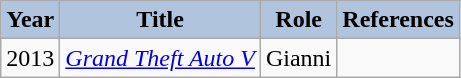<table class="wikitable">
<tr>
<th style="background:#B0C4DE;">Year</th>
<th style="background:#B0C4DE;">Title</th>
<th style="background:#B0C4DE;">Role</th>
<th style="background:#B0C4DE;">References</th>
</tr>
<tr>
<td>2013</td>
<td><em><a href='#'>Grand Theft Auto V</a></em></td>
<td>Gianni</td>
<td></td>
</tr>
</table>
